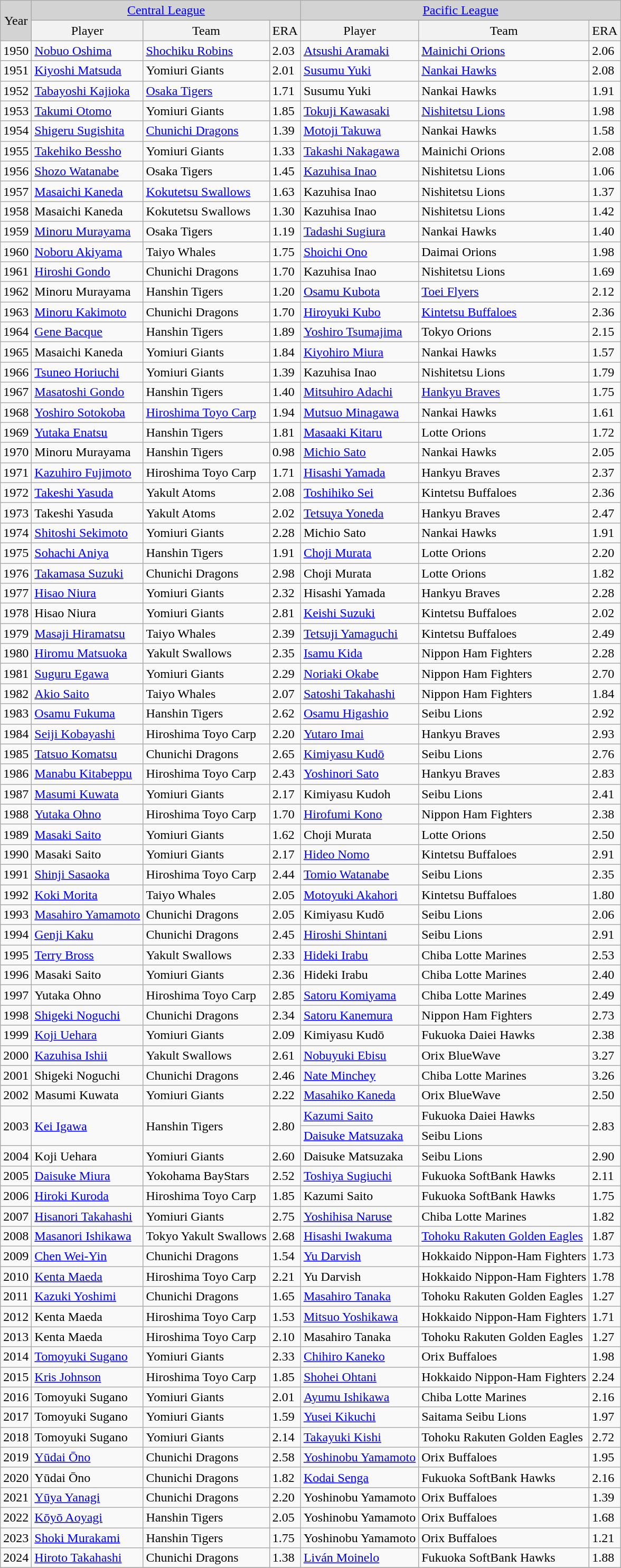<table class="wikitable">
<tr>
<td style="background-color:#D3D3D3" rowspan="2" align="center">Year</td>
<td style="background-color:#D3D3D3" colspan="3" align="center"><a href='#'>Central League</a></td>
<td style="background-color:#D3D3D3" colspan="3" align="center"><a href='#'>Pacific League</a></td>
</tr>
<tr>
<td style="background-color:#f2f2f2" align="center">Player</td>
<td style="background-color:#f2f2f2" align="center">Team</td>
<td style="background-color:#f2f2f2" align="center">ERA</td>
<td style="background-color:#f2f2f2" align="center">Player</td>
<td style="background-color:#f2f2f2" align="center">Team</td>
<td style="background-color:#f2f2f2" align="center">ERA</td>
</tr>
<tr>
<td>1950</td>
<td><a href='#'>Nobuo Oshima</a></td>
<td><a href='#'>Shochiku Robins</a></td>
<td>2.03</td>
<td><a href='#'>Atsushi Aramaki</a></td>
<td><a href='#'>Mainichi Orions</a></td>
<td>2.06</td>
</tr>
<tr>
<td>1951</td>
<td><a href='#'>Kiyoshi Matsuda</a></td>
<td>Yomiuri Giants</td>
<td>2.01</td>
<td><a href='#'>Susumu Yuki</a></td>
<td><a href='#'>Nankai Hawks</a></td>
<td>2.08</td>
</tr>
<tr>
<td>1952</td>
<td><a href='#'>Tabayoshi Kajioka</a></td>
<td><a href='#'>Osaka Tigers</a></td>
<td>1.71</td>
<td>Susumu Yuki</td>
<td>Nankai Hawks</td>
<td>1.91</td>
</tr>
<tr>
<td>1953</td>
<td><a href='#'>Takumi Otomo</a></td>
<td>Yomiuri Giants</td>
<td>1.85</td>
<td><a href='#'>Tokuji Kawasaki</a></td>
<td><a href='#'>Nishitetsu Lions</a></td>
<td>1.98</td>
</tr>
<tr>
<td>1954</td>
<td><a href='#'>Shigeru Sugishita</a></td>
<td><a href='#'>Chunichi Dragons</a></td>
<td>1.39</td>
<td><a href='#'>Motoji Takuwa</a></td>
<td>Nankai Hawks</td>
<td>1.58</td>
</tr>
<tr>
<td>1955</td>
<td><a href='#'>Takehiko Bessho</a></td>
<td>Yomiuri Giants</td>
<td>1.33</td>
<td><a href='#'>Takashi Nakagawa</a></td>
<td>Mainichi Orions</td>
<td>2.08</td>
</tr>
<tr>
<td>1956</td>
<td><a href='#'>Shozo Watanabe</a></td>
<td>Osaka Tigers</td>
<td>1.45</td>
<td><a href='#'>Kazuhisa Inao</a></td>
<td>Nishitetsu Lions</td>
<td>1.06</td>
</tr>
<tr>
<td>1957</td>
<td><a href='#'>Masaichi Kaneda</a></td>
<td><a href='#'>Kokutetsu Swallows</a></td>
<td>1.63</td>
<td>Kazuhisa Inao</td>
<td>Nishitetsu Lions</td>
<td>1.37</td>
</tr>
<tr>
<td>1958</td>
<td>Masaichi Kaneda</td>
<td>Kokutetsu Swallows</td>
<td>1.30</td>
<td>Kazuhisa Inao</td>
<td>Nishitetsu Lions</td>
<td>1.42</td>
</tr>
<tr>
<td>1959</td>
<td><a href='#'>Minoru Murayama</a></td>
<td>Osaka Tigers</td>
<td>1.19</td>
<td><a href='#'>Tadashi Sugiura</a></td>
<td>Nankai Hawks</td>
<td>1.40</td>
</tr>
<tr>
<td>1960</td>
<td><a href='#'>Noboru Akiyama</a></td>
<td>Taiyo Whales</td>
<td>1.75</td>
<td><a href='#'>Shoichi Ono</a></td>
<td>Daimai Orions</td>
<td>1.98</td>
</tr>
<tr>
<td>1961</td>
<td><a href='#'>Hiroshi Gondo</a></td>
<td>Chunichi Dragons</td>
<td>1.70</td>
<td>Kazuhisa Inao</td>
<td>Nishitetsu Lions</td>
<td>1.69</td>
</tr>
<tr>
<td>1962</td>
<td>Minoru Murayama</td>
<td>Hanshin Tigers</td>
<td>1.20</td>
<td><a href='#'>Osamu Kubota</a></td>
<td><a href='#'>Toei Flyers</a></td>
<td>2.12</td>
</tr>
<tr>
<td>1963</td>
<td><a href='#'>Minoru Kakimoto</a></td>
<td>Chunichi Dragons</td>
<td>1.70</td>
<td><a href='#'>Hiroyuki Kubo</a></td>
<td><a href='#'>Kintetsu Buffaloes</a></td>
<td>2.36</td>
</tr>
<tr>
<td>1964</td>
<td><a href='#'>Gene Bacque</a></td>
<td>Hanshin Tigers</td>
<td>1.89</td>
<td><a href='#'>Yoshiro Tsumajima</a></td>
<td>Tokyo Orions</td>
<td>2.15</td>
</tr>
<tr>
<td>1965</td>
<td>Masaichi Kaneda</td>
<td>Yomiuri Giants</td>
<td>1.84</td>
<td><a href='#'>Kiyohiro Miura</a></td>
<td>Nankai Hawks</td>
<td>1.57</td>
</tr>
<tr>
<td>1966</td>
<td><a href='#'>Tsuneo Horiuchi</a></td>
<td>Yomiuri Giants</td>
<td>1.39</td>
<td>Kazuhisa Inao</td>
<td>Nishitetsu Lions</td>
<td>1.79</td>
</tr>
<tr>
<td>1967</td>
<td><a href='#'>Masatoshi Gondo</a></td>
<td>Hanshin Tigers</td>
<td>1.40</td>
<td><a href='#'>Mitsuhiro Adachi</a></td>
<td><a href='#'>Hankyu Braves</a></td>
<td>1.75</td>
</tr>
<tr>
<td>1968</td>
<td><a href='#'>Yoshiro Sotokoba</a></td>
<td><a href='#'>Hiroshima Toyo Carp</a></td>
<td>1.94</td>
<td><a href='#'>Mutsuo Minagawa</a></td>
<td>Nankai Hawks</td>
<td>1.61</td>
</tr>
<tr>
<td>1969</td>
<td><a href='#'>Yutaka Enatsu</a></td>
<td>Hanshin Tigers</td>
<td>1.81</td>
<td><a href='#'>Masaaki Kitaru</a></td>
<td>Lotte Orions</td>
<td>1.72</td>
</tr>
<tr>
<td>1970</td>
<td>Minoru Murayama</td>
<td>Hanshin Tigers</td>
<td>0.98</td>
<td><a href='#'>Michio Sato</a></td>
<td>Nankai Hawks</td>
<td>2.05</td>
</tr>
<tr>
<td>1971</td>
<td><a href='#'>Kazuhiro Fujimoto</a></td>
<td>Hiroshima Toyo Carp</td>
<td>1.71</td>
<td><a href='#'>Hisashi Yamada</a></td>
<td>Hankyu Braves</td>
<td>2.37</td>
</tr>
<tr>
<td>1972</td>
<td><a href='#'>Takeshi Yasuda</a></td>
<td>Yakult Atoms</td>
<td>2.08</td>
<td><a href='#'>Toshihiko Sei</a></td>
<td>Kintetsu Buffaloes</td>
<td>2.36</td>
</tr>
<tr>
<td>1973</td>
<td>Takeshi Yasuda</td>
<td>Yakult Atoms</td>
<td>2.02</td>
<td><a href='#'>Tetsuya Yoneda</a></td>
<td>Hankyu Braves</td>
<td>2.47</td>
</tr>
<tr>
<td>1974</td>
<td><a href='#'>Shitoshi Sekimoto</a></td>
<td>Yomiuri Giants</td>
<td>2.28</td>
<td>Michio Sato</td>
<td>Nankai Hawks</td>
<td>1.91</td>
</tr>
<tr>
<td>1975</td>
<td><a href='#'>Sohachi Aniya</a></td>
<td>Hanshin Tigers</td>
<td>1.91</td>
<td><a href='#'>Choji Murata</a></td>
<td>Lotte Orions</td>
<td>2.20</td>
</tr>
<tr>
<td>1976</td>
<td><a href='#'>Takamasa Suzuki</a></td>
<td>Chunichi Dragons</td>
<td>2.98</td>
<td>Choji Murata</td>
<td>Lotte Orions</td>
<td>1.82</td>
</tr>
<tr>
<td>1977</td>
<td><a href='#'>Hisao Niura</a></td>
<td>Yomiuri Giants</td>
<td>2.32</td>
<td>Hisashi Yamada</td>
<td>Hankyu Braves</td>
<td>2.28</td>
</tr>
<tr>
<td>1978</td>
<td>Hisao Niura</td>
<td>Yomiuri Giants</td>
<td>2.81</td>
<td><a href='#'>Keishi Suzuki</a></td>
<td>Kintetsu Buffaloes</td>
<td>2.02</td>
</tr>
<tr>
<td>1979</td>
<td><a href='#'>Masaji Hiramatsu</a></td>
<td>Taiyo Whales</td>
<td>2.39</td>
<td><a href='#'>Tetsuji Yamaguchi</a></td>
<td>Kintetsu Buffaloes</td>
<td>2.49</td>
</tr>
<tr>
<td>1980</td>
<td><a href='#'>Hiromu Matsuoka</a></td>
<td>Yakult Swallows</td>
<td>2.35</td>
<td><a href='#'>Isamu Kida</a></td>
<td>Nippon Ham Fighters</td>
<td>2.28</td>
</tr>
<tr>
<td>1981</td>
<td><a href='#'>Suguru Egawa</a></td>
<td>Yomiuri Giants</td>
<td>2.29</td>
<td><a href='#'>Noriaki Okabe</a></td>
<td>Nippon Ham Fighters</td>
<td>2.70</td>
</tr>
<tr>
<td>1982</td>
<td><a href='#'>Akio Saito</a></td>
<td>Taiyo Whales</td>
<td>2.07</td>
<td><a href='#'>Satoshi Takahashi</a></td>
<td>Nippon Ham Fighters</td>
<td>1.84</td>
</tr>
<tr>
<td>1983</td>
<td><a href='#'>Osamu Fukuma</a></td>
<td>Hanshin Tigers</td>
<td>2.62</td>
<td><a href='#'>Osamu Higashio</a></td>
<td>Seibu Lions</td>
<td>2.92</td>
</tr>
<tr>
<td>1984</td>
<td><a href='#'>Seiji Kobayashi</a></td>
<td>Hiroshima Toyo Carp</td>
<td>2.20</td>
<td><a href='#'>Yutaro Imai</a></td>
<td>Hankyu Braves</td>
<td>2.93</td>
</tr>
<tr>
<td>1985</td>
<td><a href='#'>Tatsuo Komatsu</a></td>
<td>Chunichi Dragons</td>
<td>2.65</td>
<td><a href='#'>Kimiyasu Kudō</a></td>
<td>Seibu Lions</td>
<td>2.76</td>
</tr>
<tr>
<td>1986</td>
<td><a href='#'>Manabu Kitabeppu</a></td>
<td>Hiroshima Toyo Carp</td>
<td>2.43</td>
<td><a href='#'>Yoshinori Sato</a></td>
<td>Hankyu Braves</td>
<td>2.83</td>
</tr>
<tr>
<td>1987</td>
<td><a href='#'>Masumi Kuwata</a></td>
<td>Yomiuri Giants</td>
<td>2.17</td>
<td>Kimiyasu Kudoh</td>
<td>Seibu Lions</td>
<td>2.41</td>
</tr>
<tr>
<td>1988</td>
<td><a href='#'>Yutaka Ohno</a></td>
<td>Hiroshima Toyo Carp</td>
<td>1.70</td>
<td><a href='#'>Hirofumi Kono</a></td>
<td>Nippon Ham Fighters</td>
<td>2.38</td>
</tr>
<tr>
<td>1989</td>
<td><a href='#'>Masaki Saito</a></td>
<td>Yomiuri Giants</td>
<td>1.62</td>
<td>Choji Murata</td>
<td>Lotte Orions</td>
<td>2.50</td>
</tr>
<tr>
<td>1990</td>
<td>Masaki Saito</td>
<td>Yomiuri Giants</td>
<td>2.17</td>
<td><a href='#'>Hideo Nomo</a></td>
<td>Kintetsu Buffaloes</td>
<td>2.91</td>
</tr>
<tr>
<td>1991</td>
<td><a href='#'>Shinji Sasaoka</a></td>
<td>Hiroshima Toyo Carp</td>
<td>2.44</td>
<td><a href='#'>Tomio Watanabe</a></td>
<td>Seibu Lions</td>
<td>2.35</td>
</tr>
<tr>
<td>1992</td>
<td><a href='#'>Koki Morita</a></td>
<td>Taiyo Whales</td>
<td>2.05</td>
<td><a href='#'>Motoyuki Akahori</a></td>
<td>Kintetsu Buffaloes</td>
<td>1.80</td>
</tr>
<tr>
<td>1993</td>
<td><a href='#'>Masahiro Yamamoto</a></td>
<td>Chunichi Dragons</td>
<td>2.05</td>
<td>Kimiyasu Kudō</td>
<td>Seibu Lions</td>
<td>2.06</td>
</tr>
<tr>
<td>1994</td>
<td><a href='#'>Genji Kaku</a></td>
<td>Chunichi Dragons</td>
<td>2.45</td>
<td><a href='#'>Hiroshi Shintani</a></td>
<td>Seibu Lions</td>
<td>2.91</td>
</tr>
<tr>
<td>1995</td>
<td><a href='#'>Terry Bross</a></td>
<td>Yakult Swallows</td>
<td>2.33</td>
<td><a href='#'>Hideki Irabu</a></td>
<td>Chiba Lotte Marines</td>
<td>2.53</td>
</tr>
<tr>
<td>1996</td>
<td>Masaki Saito</td>
<td>Yomiuri Giants</td>
<td>2.36</td>
<td>Hideki Irabu</td>
<td>Chiba Lotte Marines</td>
<td>2.40</td>
</tr>
<tr>
<td>1997</td>
<td>Yutaka Ohno</td>
<td>Hiroshima Toyo Carp</td>
<td>2.85</td>
<td><a href='#'>Satoru Komiyama</a></td>
<td>Chiba Lotte Marines</td>
<td>2.49</td>
</tr>
<tr>
<td>1998</td>
<td><a href='#'>Shigeki Noguchi</a></td>
<td>Chunichi Dragons</td>
<td>2.34</td>
<td><a href='#'>Satoru Kanemura</a></td>
<td>Nippon Ham Fighters</td>
<td>2.73</td>
</tr>
<tr>
<td>1999</td>
<td><a href='#'>Koji Uehara</a></td>
<td>Yomiuri Giants</td>
<td>2.09</td>
<td>Kimiyasu Kudō</td>
<td>Fukuoka Daiei Hawks</td>
<td>2.38</td>
</tr>
<tr>
<td>2000</td>
<td><a href='#'>Kazuhisa Ishii</a></td>
<td>Yakult Swallows</td>
<td>2.61</td>
<td><a href='#'>Nobuyuki Ebisu</a></td>
<td>Orix BlueWave</td>
<td>3.27</td>
</tr>
<tr>
<td>2001</td>
<td>Shigeki Noguchi</td>
<td>Chunichi Dragons</td>
<td>2.46</td>
<td><a href='#'>Nate Minchey</a></td>
<td>Chiba Lotte Marines</td>
<td>3.26</td>
</tr>
<tr>
<td>2002</td>
<td>Masumi Kuwata</td>
<td>Yomiuri Giants</td>
<td>2.22</td>
<td><a href='#'>Masahiko Kaneda</a></td>
<td>Orix BlueWave</td>
<td>2.50</td>
</tr>
<tr>
<td rowspan="2">2003</td>
<td rowspan="2"><a href='#'>Kei Igawa</a></td>
<td rowspan="2">Hanshin Tigers</td>
<td rowspan="2">2.80</td>
<td><a href='#'>Kazumi Saito</a></td>
<td>Fukuoka Daiei Hawks</td>
<td rowspan="2">2.83</td>
</tr>
<tr>
<td><a href='#'>Daisuke Matsuzaka</a></td>
<td>Seibu Lions</td>
</tr>
<tr>
<td>2004</td>
<td>Koji Uehara</td>
<td>Yomiuri Giants</td>
<td>2.60</td>
<td>Daisuke Matsuzaka</td>
<td>Seibu Lions</td>
<td>2.90</td>
</tr>
<tr>
<td>2005</td>
<td><a href='#'>Daisuke Miura</a></td>
<td>Yokohama BayStars</td>
<td>2.52</td>
<td><a href='#'>Toshiya Sugiuchi</a></td>
<td>Fukuoka SoftBank Hawks</td>
<td>2.11</td>
</tr>
<tr>
<td>2006</td>
<td><a href='#'>Hiroki Kuroda</a></td>
<td>Hiroshima Toyo Carp</td>
<td>1.85</td>
<td>Kazumi Saito</td>
<td>Fukuoka SoftBank Hawks</td>
<td>1.75</td>
</tr>
<tr>
<td>2007</td>
<td><a href='#'>Hisanori Takahashi</a></td>
<td>Yomiuri Giants</td>
<td>2.75</td>
<td><a href='#'>Yoshihisa Naruse</a></td>
<td>Chiba Lotte Marines</td>
<td>1.82</td>
</tr>
<tr>
<td>2008</td>
<td><a href='#'>Masanori Ishikawa</a></td>
<td>Tokyo Yakult Swallows</td>
<td>2.68</td>
<td><a href='#'>Hisashi Iwakuma</a></td>
<td><a href='#'>Tohoku Rakuten Golden Eagles</a></td>
<td>1.87</td>
</tr>
<tr>
<td>2009</td>
<td><a href='#'>Chen Wei-Yin</a></td>
<td>Chunichi Dragons</td>
<td>1.54</td>
<td><a href='#'>Yu Darvish</a></td>
<td>Hokkaido Nippon-Ham Fighters</td>
<td>1.73</td>
</tr>
<tr>
<td>2010</td>
<td><a href='#'>Kenta Maeda</a></td>
<td>Hiroshima Toyo Carp</td>
<td>2.21</td>
<td>Yu Darvish</td>
<td>Hokkaido Nippon-Ham Fighters</td>
<td>1.78</td>
</tr>
<tr>
<td>2011</td>
<td><a href='#'>Kazuki Yoshimi</a></td>
<td>Chunichi Dragons</td>
<td>1.65</td>
<td><a href='#'>Masahiro Tanaka</a></td>
<td>Tohoku Rakuten Golden Eagles</td>
<td>1.27</td>
</tr>
<tr>
<td>2012</td>
<td>Kenta Maeda</td>
<td>Hiroshima Toyo Carp</td>
<td>1.53</td>
<td><a href='#'>Mitsuo Yoshikawa</a></td>
<td>Hokkaido Nippon-Ham Fighters</td>
<td>1.71</td>
</tr>
<tr>
<td>2013</td>
<td>Kenta Maeda</td>
<td>Hiroshima Toyo Carp</td>
<td>2.10</td>
<td>Masahiro Tanaka</td>
<td>Tohoku Rakuten Golden Eagles</td>
<td>1.27</td>
</tr>
<tr>
<td>2014</td>
<td><a href='#'>Tomoyuki Sugano</a></td>
<td>Yomiuri Giants</td>
<td>2.33</td>
<td><a href='#'>Chihiro Kaneko</a></td>
<td>Orix Buffaloes</td>
<td>1.98</td>
</tr>
<tr>
<td>2015</td>
<td><a href='#'>Kris Johnson</a></td>
<td>Hiroshima Toyo Carp</td>
<td>1.85</td>
<td><a href='#'>Shohei Ohtani</a></td>
<td>Hokkaido Nippon-Ham Fighters</td>
<td>2.24</td>
</tr>
<tr>
<td>2016</td>
<td>Tomoyuki Sugano</td>
<td>Yomiuri Giants</td>
<td>2.01</td>
<td><a href='#'>Ayumu Ishikawa</a></td>
<td>Chiba Lotte Marines</td>
<td>2.16</td>
</tr>
<tr>
<td>2017</td>
<td>Tomoyuki Sugano</td>
<td>Yomiuri Giants</td>
<td>1.59</td>
<td><a href='#'>Yusei Kikuchi</a></td>
<td>Saitama Seibu Lions</td>
<td>1.97</td>
</tr>
<tr>
<td>2018</td>
<td>Tomoyuki Sugano</td>
<td>Yomiuri Giants</td>
<td>2.14</td>
<td><a href='#'>Takayuki Kishi</a></td>
<td>Tohoku Rakuten Golden Eagles</td>
<td>2.72</td>
</tr>
<tr>
<td>2019</td>
<td><a href='#'>Yūdai Ōno</a></td>
<td>Chunichi Dragons</td>
<td>2.58</td>
<td><a href='#'>Yoshinobu Yamamoto</a></td>
<td>Orix Buffaloes</td>
<td>1.95</td>
</tr>
<tr>
<td>2020</td>
<td>Yūdai Ōno</td>
<td>Chunichi Dragons</td>
<td>1.82</td>
<td><a href='#'>Kodai Senga</a></td>
<td>Fukuoka SoftBank Hawks</td>
<td>2.16</td>
</tr>
<tr>
<td>2021</td>
<td><a href='#'>Yūya Yanagi</a></td>
<td>Chunichi Dragons</td>
<td>2.20</td>
<td>Yoshinobu Yamamoto</td>
<td>Orix Buffaloes</td>
<td>1.39</td>
</tr>
<tr>
<td>2022</td>
<td><a href='#'>Kōyō Aoyagi</a></td>
<td>Hanshin Tigers</td>
<td>2.05</td>
<td>Yoshinobu Yamamoto</td>
<td>Orix Buffaloes</td>
<td>1.68</td>
</tr>
<tr>
<td>2023</td>
<td><a href='#'>Shoki Murakami</a></td>
<td>Hanshin Tigers</td>
<td>1.75</td>
<td>Yoshinobu Yamamoto</td>
<td>Orix Buffaloes</td>
<td>1.21</td>
</tr>
<tr>
<td>2024</td>
<td><a href='#'>Hiroto Takahashi</a></td>
<td>Chunichi Dragons</td>
<td>1.38</td>
<td><a href='#'>Liván Moinelo</a></td>
<td>Fukuoka SoftBank Hawks</td>
<td>1.88</td>
</tr>
<tr>
</tr>
</table>
